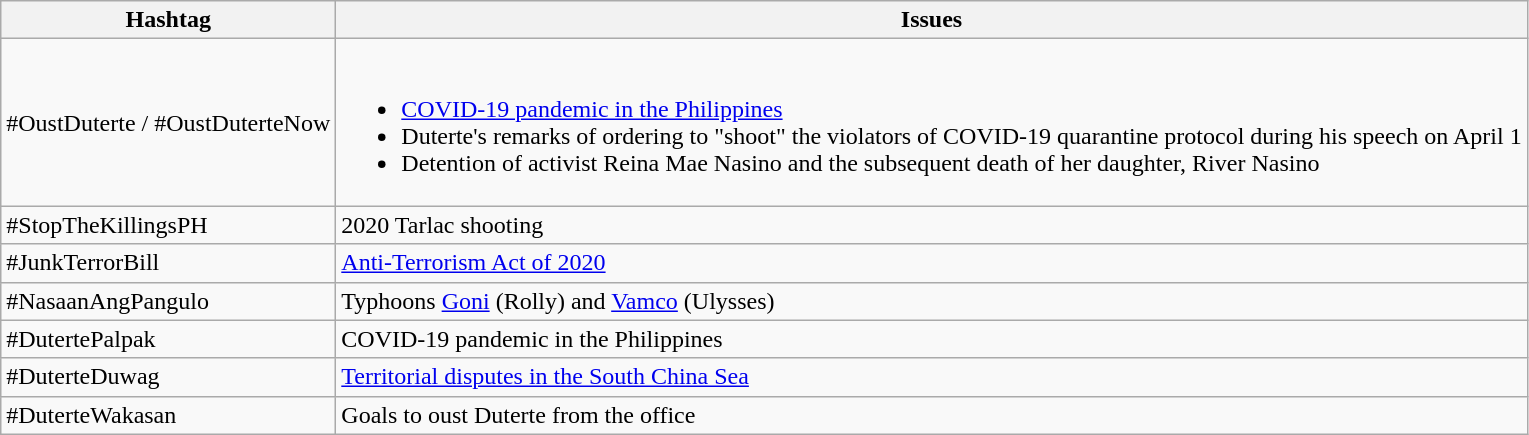<table class="wikitable sortable plainrowheaders" style="text-align:left">
<tr>
<th scope="col">Hashtag</th>
<th scope="col">Issues</th>
</tr>
<tr>
<td>#OustDuterte / #OustDuterteNow</td>
<td><br><ul><li><a href='#'>COVID-19 pandemic in the Philippines</a></li><li>Duterte's remarks of ordering to "shoot" the violators of COVID-19 quarantine protocol during his speech on April 1</li><li>Detention of activist Reina Mae Nasino and the subsequent death of her daughter, River Nasino</li></ul></td>
</tr>
<tr>
<td>#StopTheKillingsPH</td>
<td>2020 Tarlac shooting</td>
</tr>
<tr>
<td>#JunkTerrorBill</td>
<td><a href='#'>Anti-Terrorism Act of 2020</a></td>
</tr>
<tr>
<td>#NasaanAngPangulo</td>
<td>Typhoons <a href='#'>Goni</a> (Rolly) and <a href='#'>Vamco</a> (Ulysses)</td>
</tr>
<tr>
<td>#DutertePalpak</td>
<td>COVID-19 pandemic in the Philippines</td>
</tr>
<tr>
<td>#DuterteDuwag</td>
<td><a href='#'>Territorial disputes in the South China Sea</a></td>
</tr>
<tr>
<td>#DuterteWakasan</td>
<td>Goals to oust Duterte from the office</td>
</tr>
</table>
